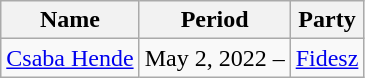<table class="wikitable">
<tr>
<th>Name</th>
<th>Period</th>
<th>Party</th>
</tr>
<tr>
<td><a href='#'>Csaba Hende</a></td>
<td>May 2, 2022 –</td>
<td><a href='#'>Fidesz</a></td>
</tr>
</table>
